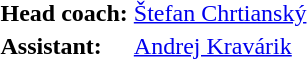<table>
<tr>
<td><strong>Head coach:</strong></td>
<td><a href='#'>Štefan Chrtianský</a></td>
</tr>
<tr>
<td><strong>Assistant:</strong></td>
<td><a href='#'>Andrej Kravárik</a></td>
</tr>
</table>
